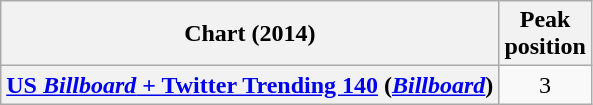<table class="wikitable plainrowheaders" style="text-align:center">
<tr>
<th scope="col">Chart (2014)</th>
<th scope="col">Peak<br>position</th>
</tr>
<tr>
<th scope="row"><a href='#'>US <em>Billboard</em> + Twitter Trending 140</a> (<em><a href='#'>Billboard</a></em>)</th>
<td>3</td>
</tr>
</table>
